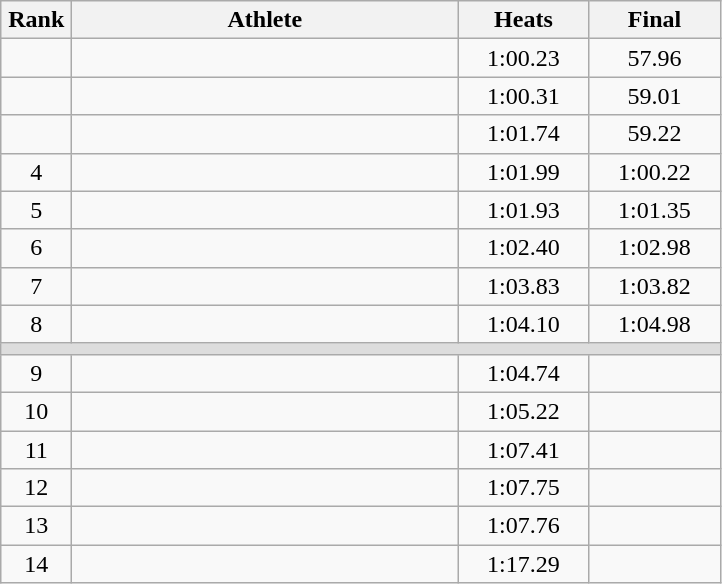<table class=wikitable style="text-align:center">
<tr>
<th width=40>Rank</th>
<th width=250>Athlete</th>
<th width=80>Heats</th>
<th width=80>Final</th>
</tr>
<tr>
<td></td>
<td align=left></td>
<td>1:00.23</td>
<td>57.96</td>
</tr>
<tr>
<td></td>
<td align=left></td>
<td>1:00.31</td>
<td>59.01</td>
</tr>
<tr>
<td></td>
<td align=left></td>
<td>1:01.74</td>
<td>59.22</td>
</tr>
<tr>
<td>4</td>
<td align=left></td>
<td>1:01.99</td>
<td>1:00.22</td>
</tr>
<tr>
<td>5</td>
<td align=left></td>
<td>1:01.93</td>
<td>1:01.35</td>
</tr>
<tr>
<td>6</td>
<td align=left></td>
<td>1:02.40</td>
<td>1:02.98</td>
</tr>
<tr>
<td>7</td>
<td align=left></td>
<td>1:03.83</td>
<td>1:03.82</td>
</tr>
<tr>
<td>8</td>
<td align=left></td>
<td>1:04.10</td>
<td>1:04.98</td>
</tr>
<tr bgcolor=#DDDDDD>
<td colspan=4></td>
</tr>
<tr>
<td>9</td>
<td align=left></td>
<td>1:04.74</td>
<td></td>
</tr>
<tr>
<td>10</td>
<td align=left></td>
<td>1:05.22</td>
<td></td>
</tr>
<tr>
<td>11</td>
<td align=left></td>
<td>1:07.41</td>
<td></td>
</tr>
<tr>
<td>12</td>
<td align=left></td>
<td>1:07.75</td>
<td></td>
</tr>
<tr>
<td>13</td>
<td align=left></td>
<td>1:07.76</td>
<td></td>
</tr>
<tr>
<td>14</td>
<td align=left></td>
<td>1:17.29</td>
<td></td>
</tr>
</table>
